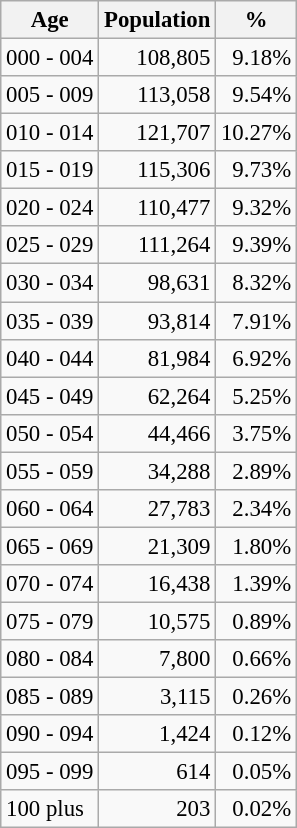<table class="wikitable" style="font-size: 95%; text-align: right">
<tr>
<th>Age</th>
<th>Population</th>
<th>%</th>
</tr>
<tr>
<td align=left>000 - 004</td>
<td>108,805</td>
<td>9.18%</td>
</tr>
<tr>
<td align=left>005 - 009</td>
<td>113,058</td>
<td>9.54%</td>
</tr>
<tr>
<td align=left>010 - 014</td>
<td>121,707</td>
<td>10.27%</td>
</tr>
<tr>
<td align=left>015 - 019</td>
<td>115,306</td>
<td>9.73%</td>
</tr>
<tr>
<td align=left>020 - 024</td>
<td>110,477</td>
<td>9.32%</td>
</tr>
<tr>
<td align=left>025 - 029</td>
<td>111,264</td>
<td>9.39%</td>
</tr>
<tr>
<td align=left>030 - 034</td>
<td>98,631</td>
<td>8.32%</td>
</tr>
<tr>
<td align=left>035 - 039</td>
<td>93,814</td>
<td>7.91%</td>
</tr>
<tr>
<td align=left>040 - 044</td>
<td>81,984</td>
<td>6.92%</td>
</tr>
<tr>
<td align=left>045 - 049</td>
<td>62,264</td>
<td>5.25%</td>
</tr>
<tr>
<td align=left>050 - 054</td>
<td>44,466</td>
<td>3.75%</td>
</tr>
<tr>
<td align=left>055 - 059</td>
<td>34,288</td>
<td>2.89%</td>
</tr>
<tr>
<td align=left>060 - 064</td>
<td>27,783</td>
<td>2.34%</td>
</tr>
<tr>
<td align=left>065 - 069</td>
<td>21,309</td>
<td>1.80%</td>
</tr>
<tr>
<td align=left>070 - 074</td>
<td>16,438</td>
<td>1.39%</td>
</tr>
<tr>
<td align=left>075 - 079</td>
<td>10,575</td>
<td>0.89%</td>
</tr>
<tr>
<td align=left>080 - 084</td>
<td>7,800</td>
<td>0.66%</td>
</tr>
<tr>
<td align=left>085 - 089</td>
<td>3,115</td>
<td>0.26%</td>
</tr>
<tr>
<td align=left>090 - 094</td>
<td>1,424</td>
<td>0.12%</td>
</tr>
<tr>
<td align=left>095 - 099</td>
<td>614</td>
<td>0.05%</td>
</tr>
<tr>
<td align=left>100 plus</td>
<td>203</td>
<td>0.02%</td>
</tr>
</table>
